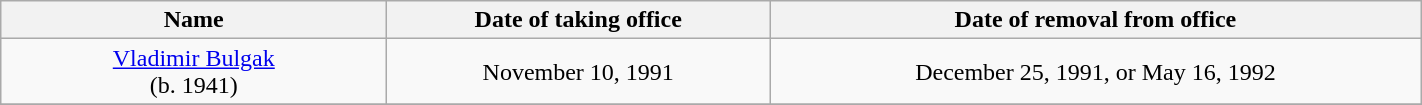<table class="wikitable" style="text-align:center" width=75%>
<tr>
<th width=250px>Name</th>
<th>Date of taking office</th>
<th>Date of removal from office</th>
</tr>
<tr>
<td><a href='#'>Vladimir Bulgak</a><br>(b. 1941)<br></td>
<td>November 10, 1991</td>
<td>December 25, 1991, or May 16, 1992</td>
</tr>
<tr>
</tr>
</table>
